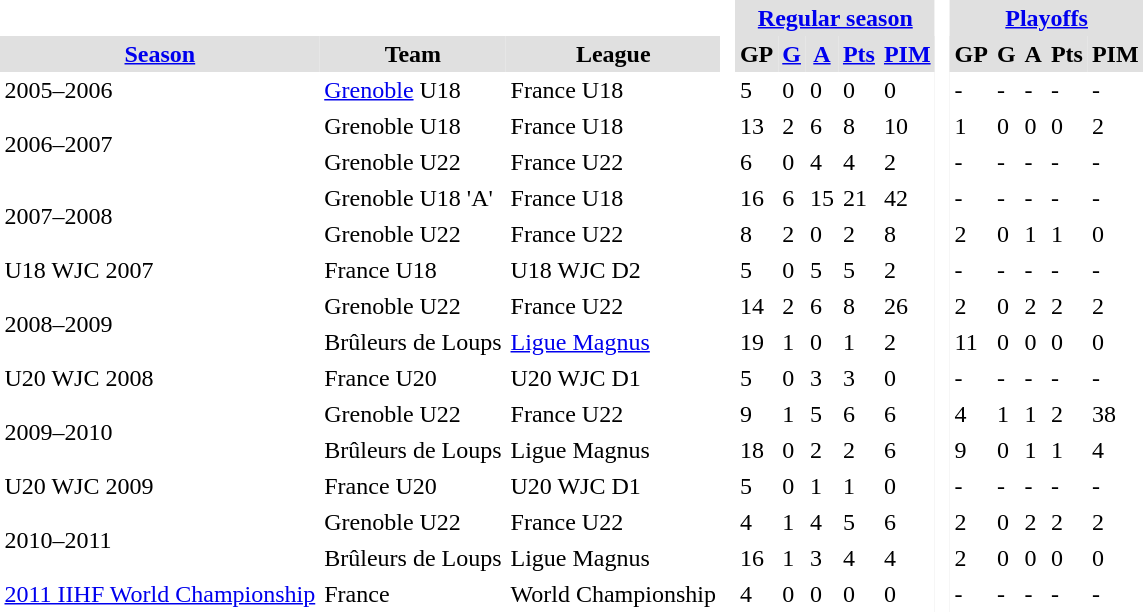<table BORDER="0" CELLPADDING="3" CELLSPACING="0" ID="Table3">
<tr ALIGN="center" bgcolor="#e0e0e0">
<th colspan="3" bgcolor="#ffffff"> </th>
<th rowspan="99" bgcolor="#ffffff"> </th>
<th colspan="5"><a href='#'>Regular season</a></th>
<th rowspan="99" bgcolor="#ffffff"> </th>
<th colspan="5"><a href='#'>Playoffs</a></th>
</tr>
<tr ALIGN="center" bgcolor="#e0e0e0">
<th><a href='#'>Season</a></th>
<th>Team</th>
<th>League</th>
<th>GP</th>
<th><a href='#'>G</a></th>
<th><a href='#'>A</a></th>
<th><a href='#'>Pts</a></th>
<th><a href='#'>PIM</a></th>
<th>GP</th>
<th>G</th>
<th>A</th>
<th>Pts</th>
<th>PIM</th>
</tr>
<tr>
<td>2005–2006</td>
<td><a href='#'>Grenoble</a> U18</td>
<td>France U18</td>
<td>5</td>
<td>0</td>
<td>0</td>
<td>0</td>
<td>0</td>
<td>-</td>
<td>-</td>
<td>-</td>
<td>-</td>
<td>-</td>
</tr>
<tr>
<td rowspan=2>2006–2007</td>
<td>Grenoble U18</td>
<td>France U18</td>
<td>13</td>
<td>2</td>
<td>6</td>
<td>8</td>
<td>10</td>
<td>1</td>
<td>0</td>
<td>0</td>
<td>0</td>
<td>2</td>
</tr>
<tr>
<td>Grenoble U22</td>
<td>France U22</td>
<td>6</td>
<td>0</td>
<td>4</td>
<td>4</td>
<td>2</td>
<td>-</td>
<td>-</td>
<td>-</td>
<td>-</td>
<td>-</td>
</tr>
<tr>
<td rowspan=2>2007–2008</td>
<td>Grenoble U18 'A'</td>
<td>France U18</td>
<td>16</td>
<td>6</td>
<td>15</td>
<td>21</td>
<td>42</td>
<td>-</td>
<td>-</td>
<td>-</td>
<td>-</td>
<td>-</td>
</tr>
<tr>
<td>Grenoble U22</td>
<td>France U22</td>
<td>8</td>
<td>2</td>
<td>0</td>
<td>2</td>
<td>8</td>
<td>2</td>
<td>0</td>
<td>1</td>
<td>1</td>
<td>0</td>
</tr>
<tr>
<td>U18 WJC 2007</td>
<td>France U18</td>
<td>U18 WJC D2</td>
<td>5</td>
<td>0</td>
<td>5</td>
<td>5</td>
<td>2</td>
<td>-</td>
<td>-</td>
<td>-</td>
<td>-</td>
<td>-</td>
</tr>
<tr>
<td rowspan=2>2008–2009</td>
<td>Grenoble U22</td>
<td>France U22</td>
<td>14</td>
<td>2</td>
<td>6</td>
<td>8</td>
<td>26</td>
<td>2</td>
<td>0</td>
<td>2</td>
<td>2</td>
<td>2</td>
</tr>
<tr>
<td>Brûleurs de Loups</td>
<td><a href='#'>Ligue Magnus</a></td>
<td>19</td>
<td>1</td>
<td>0</td>
<td>1</td>
<td>2</td>
<td>11</td>
<td>0</td>
<td>0</td>
<td>0</td>
<td>0</td>
</tr>
<tr>
<td>U20 WJC 2008</td>
<td>France U20</td>
<td>U20 WJC D1</td>
<td>5</td>
<td>0</td>
<td>3</td>
<td>3</td>
<td>0</td>
<td>-</td>
<td>-</td>
<td>-</td>
<td>-</td>
<td>-</td>
</tr>
<tr>
<td rowspan=2>2009–2010</td>
<td>Grenoble U22</td>
<td>France U22</td>
<td>9</td>
<td>1</td>
<td>5</td>
<td>6</td>
<td>6</td>
<td>4</td>
<td>1</td>
<td>1</td>
<td>2</td>
<td>38</td>
</tr>
<tr>
<td>Brûleurs de Loups</td>
<td>Ligue Magnus</td>
<td>18</td>
<td>0</td>
<td>2</td>
<td>2</td>
<td>6</td>
<td>9</td>
<td>0</td>
<td>1</td>
<td>1</td>
<td>4</td>
</tr>
<tr>
<td>U20 WJC 2009</td>
<td>France U20</td>
<td>U20 WJC D1</td>
<td>5</td>
<td>0</td>
<td>1</td>
<td>1</td>
<td>0</td>
<td>-</td>
<td>-</td>
<td>-</td>
<td>-</td>
<td>-</td>
</tr>
<tr>
<td rowspan=2>2010–2011</td>
<td>Grenoble U22</td>
<td>France U22</td>
<td>4</td>
<td>1</td>
<td>4</td>
<td>5</td>
<td>6</td>
<td>2</td>
<td>0</td>
<td>2</td>
<td>2</td>
<td>2</td>
</tr>
<tr>
<td>Brûleurs de Loups</td>
<td>Ligue Magnus</td>
<td>16</td>
<td>1</td>
<td>3</td>
<td>4</td>
<td>4</td>
<td>2</td>
<td>0</td>
<td>0</td>
<td>0</td>
<td>0</td>
</tr>
<tr>
<td><a href='#'>2011 IIHF World Championship</a></td>
<td>France</td>
<td>World Championship</td>
<td>4</td>
<td>0</td>
<td>0</td>
<td>0</td>
<td>0</td>
<td>-</td>
<td>-</td>
<td>-</td>
<td>-</td>
<td>-</td>
</tr>
</table>
